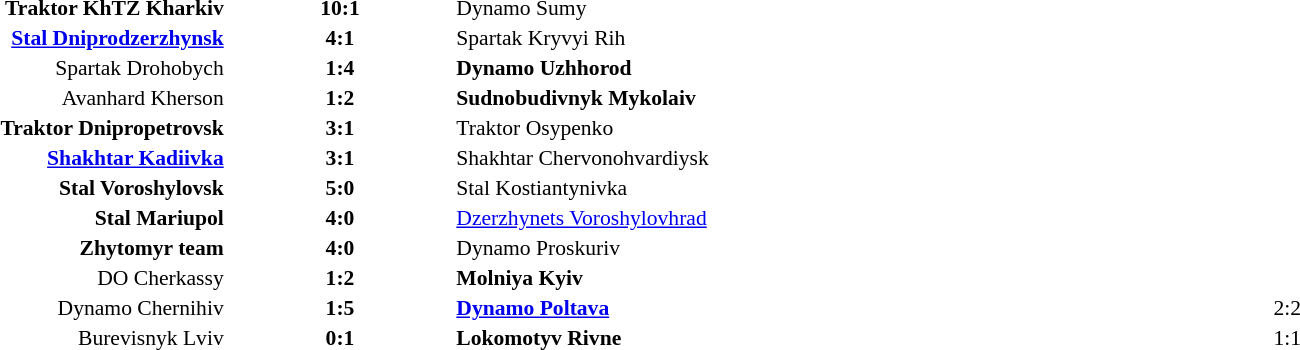<table width=100% cellspacing=1>
<tr>
<th width=20%></th>
<th width=12%></th>
<th width=20%></th>
<th></th>
</tr>
<tr style=font-size:90%>
<td align=right><strong>Traktor KhTZ Kharkiv</strong></td>
<td align=center><strong>10:1</strong></td>
<td>Dynamo Sumy</td>
<td align=center></td>
</tr>
<tr style=font-size:90%>
<td align=right><strong><a href='#'>Stal Dniprodzerzhynsk</a></strong></td>
<td align=center><strong>4:1</strong></td>
<td>Spartak Kryvyi Rih</td>
<td align=center></td>
</tr>
<tr style=font-size:90%>
<td align=right>Spartak Drohobych</td>
<td align=center><strong>1:4</strong></td>
<td><strong>Dynamo Uzhhorod</strong></td>
<td></td>
</tr>
<tr style=font-size:90%>
<td align=right>Avanhard Kherson</td>
<td align=center><strong>1:2</strong></td>
<td><strong>Sudnobudivnyk Mykolaiv</strong></td>
<td align=center></td>
</tr>
<tr style=font-size:90%>
<td align=right><strong>Traktor Dnipropetrovsk</strong></td>
<td align=center><strong>3:1</strong></td>
<td>Traktor Osypenko</td>
<td align=center></td>
</tr>
<tr style=font-size:90%>
<td align=right><strong><a href='#'>Shakhtar Kadiivka</a></strong></td>
<td align=center><strong>3:1</strong></td>
<td>Shakhtar Chervonohvardiysk</td>
<td align=center></td>
</tr>
<tr style=font-size:90%>
<td align=right><strong>Stal Voroshylovsk</strong></td>
<td align=center><strong>5:0</strong></td>
<td>Stal Kostiantynivka</td>
<td align=center></td>
</tr>
<tr style=font-size:90%>
<td align=right><strong>Stal Mariupol</strong></td>
<td align=center><strong>4:0</strong></td>
<td><a href='#'>Dzerzhynets Voroshylovhrad</a></td>
<td align=center></td>
</tr>
<tr style=font-size:90%>
<td align=right><strong>Zhytomyr team</strong></td>
<td align=center><strong>4:0</strong></td>
<td>Dynamo Proskuriv</td>
<td align=center></td>
</tr>
<tr style=font-size:90%>
<td align=right>DO Cherkassy</td>
<td align=center><strong>1:2</strong></td>
<td><strong>Molniya Kyiv</strong></td>
<td align=center></td>
</tr>
<tr style=font-size:90%>
<td align=right>Dynamo Chernihiv</td>
<td align=center><strong>1:5</strong></td>
<td><strong><a href='#'>Dynamo Poltava</a></strong></td>
<td align=center>2:2 </td>
</tr>
<tr style=font-size:90%>
<td align=right>Burevisnyk Lviv</td>
<td align=center><strong>0:1</strong></td>
<td><strong>Lokomotyv Rivne</strong></td>
<td align=center>1:1 </td>
</tr>
</table>
